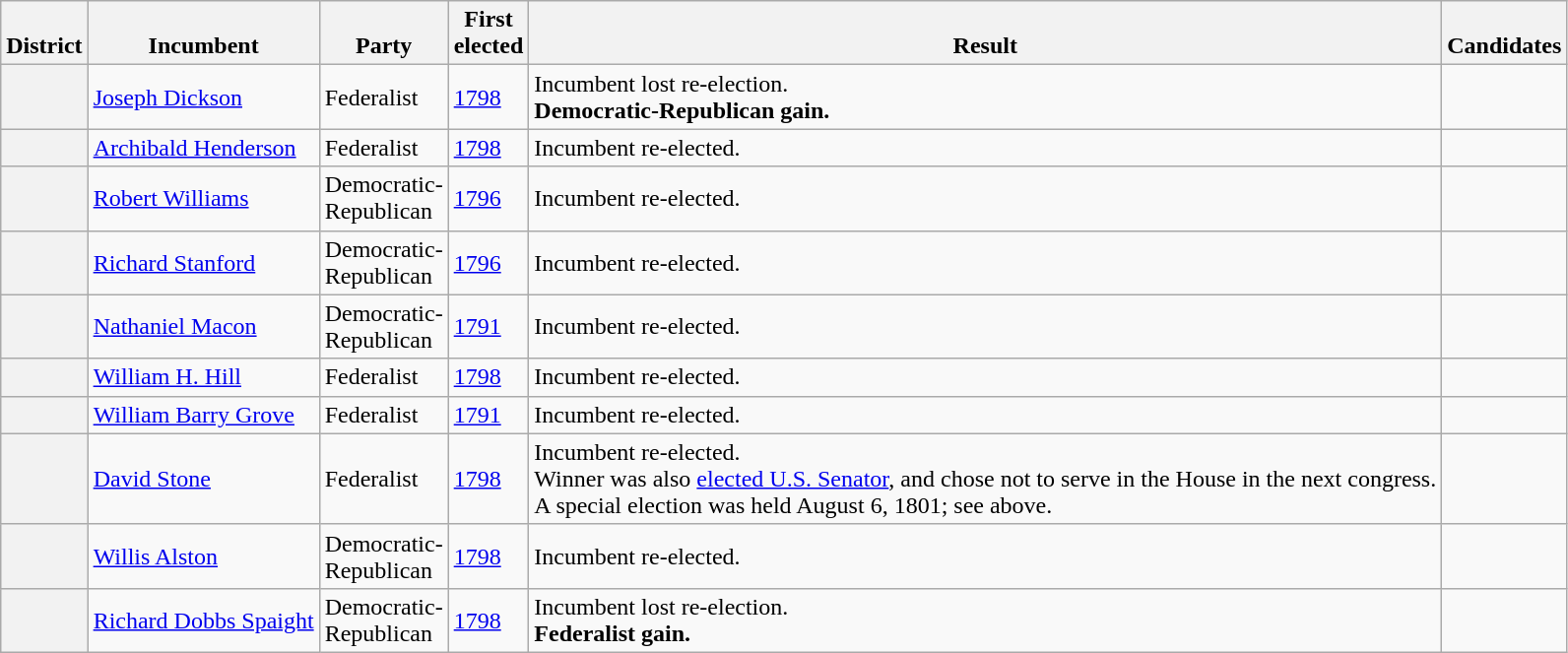<table class=wikitable>
<tr valign=bottom>
<th>District</th>
<th>Incumbent</th>
<th>Party</th>
<th>First<br>elected</th>
<th>Result</th>
<th>Candidates</th>
</tr>
<tr>
<th></th>
<td><a href='#'>Joseph Dickson</a></td>
<td>Federalist</td>
<td><a href='#'>1798</a></td>
<td>Incumbent lost re-election.<br><strong>Democratic-Republican gain.</strong></td>
<td nowrap></td>
</tr>
<tr>
<th></th>
<td><a href='#'>Archibald Henderson</a></td>
<td>Federalist</td>
<td><a href='#'>1798</a></td>
<td>Incumbent re-elected.</td>
<td nowrap></td>
</tr>
<tr>
<th></th>
<td><a href='#'>Robert Williams</a></td>
<td>Democratic-<br>Republican</td>
<td><a href='#'>1796</a></td>
<td>Incumbent re-elected.</td>
<td nowrap></td>
</tr>
<tr>
<th></th>
<td><a href='#'>Richard Stanford</a></td>
<td>Democratic-<br>Republican</td>
<td><a href='#'>1796</a></td>
<td>Incumbent re-elected.</td>
<td nowrap></td>
</tr>
<tr>
<th></th>
<td><a href='#'>Nathaniel Macon</a></td>
<td>Democratic-<br>Republican</td>
<td><a href='#'>1791</a></td>
<td>Incumbent re-elected.</td>
<td nowrap></td>
</tr>
<tr>
<th></th>
<td><a href='#'>William H. Hill</a></td>
<td>Federalist</td>
<td><a href='#'>1798</a></td>
<td>Incumbent re-elected.</td>
<td nowrap></td>
</tr>
<tr>
<th></th>
<td><a href='#'>William Barry Grove</a></td>
<td>Federalist</td>
<td><a href='#'>1791</a></td>
<td>Incumbent re-elected.</td>
<td nowrap></td>
</tr>
<tr>
<th></th>
<td><a href='#'>David Stone</a></td>
<td>Federalist</td>
<td><a href='#'>1798</a></td>
<td>Incumbent re-elected.<br>Winner was also <a href='#'>elected U.S. Senator</a>, and chose not to serve in the House in the next congress.<br>A special election was held August 6, 1801; see above.</td>
<td nowrap></td>
</tr>
<tr>
<th></th>
<td><a href='#'>Willis Alston</a></td>
<td>Democratic-<br>Republican</td>
<td><a href='#'>1798</a></td>
<td>Incumbent re-elected.</td>
<td nowrap></td>
</tr>
<tr>
<th></th>
<td><a href='#'>Richard Dobbs Spaight</a></td>
<td>Democratic-<br>Republican</td>
<td><a href='#'>1798</a></td>
<td>Incumbent lost re-election.<br><strong>Federalist gain.</strong></td>
<td nowrap></td>
</tr>
</table>
